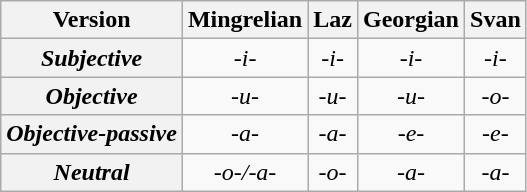<table class="wikitable" style="text-align:center;">
<tr>
<th><strong>Version</strong></th>
<th><strong>Mingrelian</strong></th>
<th><strong>Laz</strong></th>
<th><strong>Georgian</strong></th>
<th><strong>Svan</strong></th>
</tr>
<tr>
<th><em>Subjective</em></th>
<td><em>-i-</em></td>
<td><em>-i-</em></td>
<td><em>-i-</em></td>
<td><em>-i-</em></td>
</tr>
<tr>
<th><em>Objective</em></th>
<td><em>-u-</em></td>
<td><em>-u-</em></td>
<td><em>-u-</em></td>
<td><em>-o-</em></td>
</tr>
<tr>
<th><em>Objective-passive</em></th>
<td><em>-a-</em></td>
<td><em>-a-</em></td>
<td><em>-e-</em></td>
<td><em>-e-</em></td>
</tr>
<tr>
<th><em>Neutral</em></th>
<td><em>-o-/-a-</em></td>
<td><em>-o-</em></td>
<td><em>-a-</em></td>
<td><em>-a-</em></td>
</tr>
</table>
